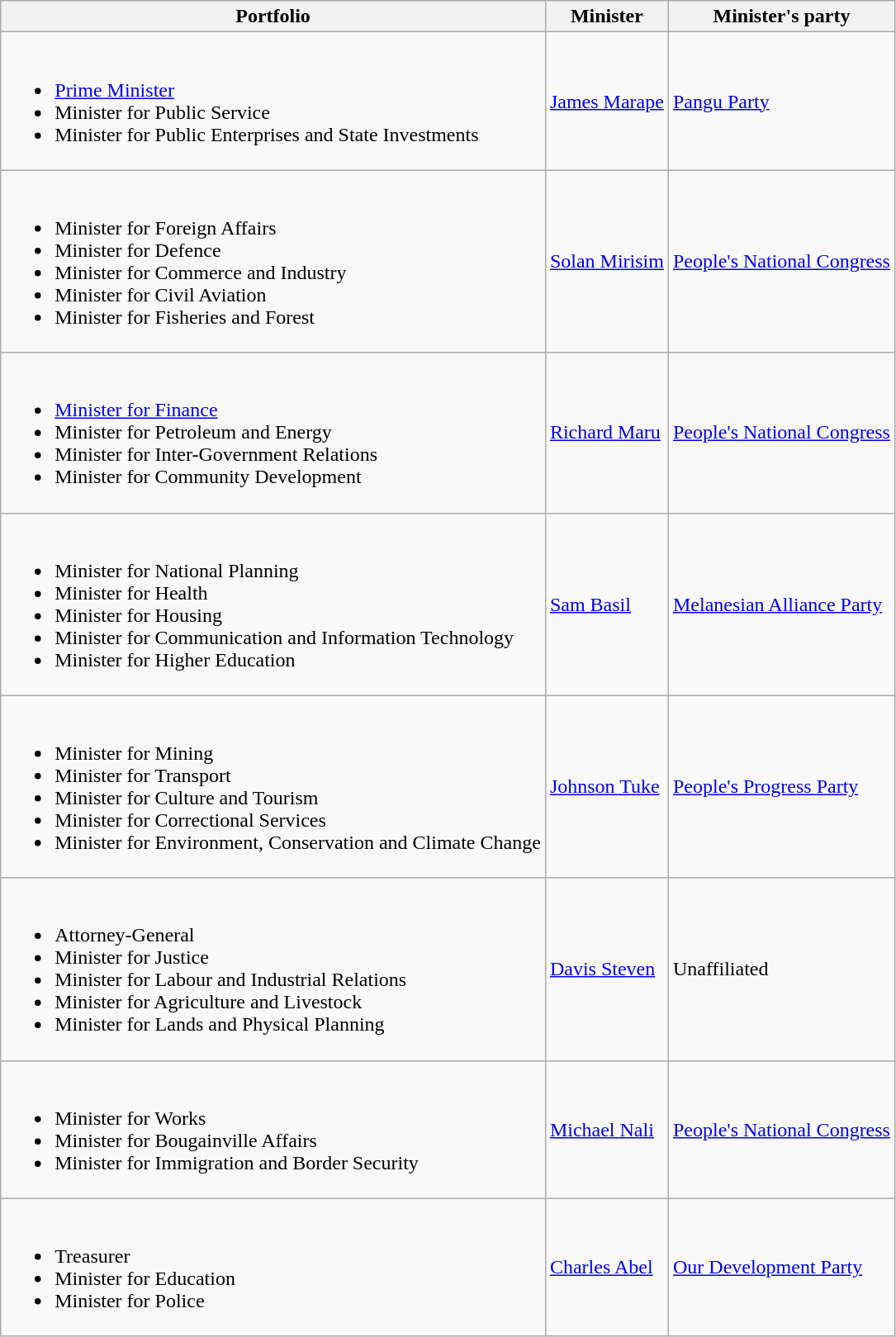<table class="wikitable sortable">
<tr>
<th>Portfolio</th>
<th>Minister</th>
<th>Minister's party</th>
</tr>
<tr>
<td><br><ul><li><a href='#'>Prime Minister</a></li><li>Minister for Public Service</li><li>Minister for Public Enterprises and State Investments</li></ul></td>
<td><a href='#'>James Marape</a></td>
<td><a href='#'>Pangu Party</a></td>
</tr>
<tr>
<td><br><ul><li>Minister for Foreign Affairs</li><li>Minister for Defence</li><li>Minister for Commerce and Industry</li><li>Minister for Civil Aviation</li><li>Minister for Fisheries and Forest</li></ul></td>
<td><a href='#'>Solan Mirisim</a></td>
<td><a href='#'>People's National Congress</a></td>
</tr>
<tr>
<td><br><ul><li><a href='#'>Minister for Finance</a></li><li>Minister for Petroleum and Energy</li><li>Minister for Inter-Government Relations</li><li>Minister for Community Development</li></ul></td>
<td><a href='#'>Richard Maru</a></td>
<td><a href='#'>People's National Congress</a></td>
</tr>
<tr>
<td><br><ul><li>Minister for National Planning</li><li>Minister for Health</li><li>Minister for Housing</li><li>Minister for Communication and Information Technology</li><li>Minister for Higher Education</li></ul></td>
<td><a href='#'>Sam Basil</a></td>
<td><a href='#'>Melanesian Alliance Party</a></td>
</tr>
<tr>
<td><br><ul><li>Minister for Mining</li><li>Minister for Transport</li><li>Minister for Culture and Tourism</li><li>Minister for Correctional Services</li><li>Minister for Environment, Conservation and Climate Change</li></ul></td>
<td><a href='#'>Johnson Tuke</a></td>
<td><a href='#'>People's Progress Party</a></td>
</tr>
<tr>
<td><br><ul><li>Attorney-General</li><li>Minister for Justice</li><li>Minister for Labour and Industrial Relations</li><li>Minister for Agriculture and Livestock</li><li>Minister for Lands and Physical Planning</li></ul></td>
<td><a href='#'>Davis Steven</a></td>
<td>Unaffiliated</td>
</tr>
<tr>
<td><br><ul><li>Minister for Works</li><li>Minister for Bougainville Affairs</li><li>Minister for Immigration and Border Security</li></ul></td>
<td><a href='#'>Michael Nali</a></td>
<td><a href='#'>People's National Congress</a></td>
</tr>
<tr>
<td><br><ul><li>Treasurer</li><li>Minister for Education</li><li>Minister for Police</li></ul></td>
<td><a href='#'>Charles Abel</a></td>
<td><a href='#'>Our Development Party</a></td>
</tr>
</table>
